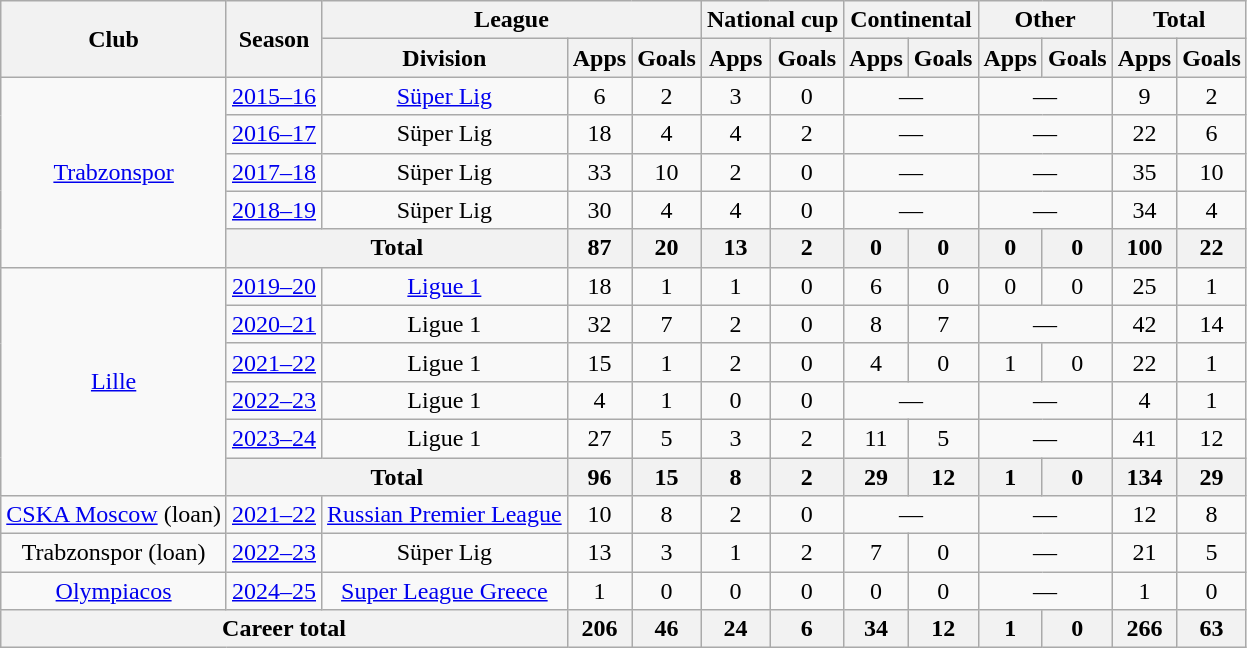<table class="wikitable" style="text-align: center">
<tr>
<th rowspan="2">Club</th>
<th rowspan="2">Season</th>
<th colspan="3">League</th>
<th colspan="2">National cup</th>
<th colspan="2">Continental</th>
<th colspan="2">Other</th>
<th colspan="2">Total</th>
</tr>
<tr>
<th>Division</th>
<th>Apps</th>
<th>Goals</th>
<th>Apps</th>
<th>Goals</th>
<th>Apps</th>
<th>Goals</th>
<th>Apps</th>
<th>Goals</th>
<th>Apps</th>
<th>Goals</th>
</tr>
<tr>
<td rowspan="5"><a href='#'>Trabzonspor</a></td>
<td><a href='#'>2015–16</a></td>
<td><a href='#'>Süper Lig</a></td>
<td>6</td>
<td>2</td>
<td>3</td>
<td>0</td>
<td colspan="2">—</td>
<td colspan="2">—</td>
<td>9</td>
<td>2</td>
</tr>
<tr>
<td><a href='#'>2016–17</a></td>
<td>Süper Lig</td>
<td>18</td>
<td>4</td>
<td>4</td>
<td>2</td>
<td colspan="2">—</td>
<td colspan="2">—</td>
<td>22</td>
<td>6</td>
</tr>
<tr>
<td><a href='#'>2017–18</a></td>
<td>Süper Lig</td>
<td>33</td>
<td>10</td>
<td>2</td>
<td>0</td>
<td colspan="2">—</td>
<td colspan="2">—</td>
<td>35</td>
<td>10</td>
</tr>
<tr>
<td><a href='#'>2018–19</a></td>
<td>Süper Lig</td>
<td>30</td>
<td>4</td>
<td>4</td>
<td>0</td>
<td colspan="2">—</td>
<td colspan="2">—</td>
<td>34</td>
<td>4</td>
</tr>
<tr>
<th colspan="2">Total</th>
<th>87</th>
<th>20</th>
<th>13</th>
<th>2</th>
<th>0</th>
<th>0</th>
<th>0</th>
<th>0</th>
<th>100</th>
<th>22</th>
</tr>
<tr>
<td rowspan="6"><a href='#'>Lille</a></td>
<td><a href='#'>2019–20</a></td>
<td><a href='#'>Ligue 1</a></td>
<td>18</td>
<td>1</td>
<td>1</td>
<td>0</td>
<td>6</td>
<td>0</td>
<td>0</td>
<td>0</td>
<td>25</td>
<td>1</td>
</tr>
<tr>
<td><a href='#'>2020–21</a></td>
<td>Ligue 1</td>
<td>32</td>
<td>7</td>
<td>2</td>
<td>0</td>
<td>8</td>
<td>7</td>
<td colspan="2">—</td>
<td>42</td>
<td>14</td>
</tr>
<tr>
<td><a href='#'>2021–22</a></td>
<td>Ligue 1</td>
<td>15</td>
<td>1</td>
<td>2</td>
<td>0</td>
<td>4</td>
<td>0</td>
<td>1</td>
<td>0</td>
<td>22</td>
<td>1</td>
</tr>
<tr>
<td><a href='#'>2022–23</a></td>
<td>Ligue 1</td>
<td>4</td>
<td>1</td>
<td>0</td>
<td>0</td>
<td colspan="2">—</td>
<td colspan="2">—</td>
<td>4</td>
<td>1</td>
</tr>
<tr>
<td><a href='#'>2023–24</a></td>
<td>Ligue 1</td>
<td>27</td>
<td>5</td>
<td>3</td>
<td>2</td>
<td>11</td>
<td>5</td>
<td colspan="2">—</td>
<td>41</td>
<td>12</td>
</tr>
<tr>
<th colspan="2">Total</th>
<th>96</th>
<th>15</th>
<th>8</th>
<th>2</th>
<th>29</th>
<th>12</th>
<th>1</th>
<th>0</th>
<th>134</th>
<th>29</th>
</tr>
<tr>
<td><a href='#'>CSKA Moscow</a> (loan)</td>
<td><a href='#'>2021–22</a></td>
<td><a href='#'>Russian Premier League</a></td>
<td>10</td>
<td>8</td>
<td>2</td>
<td>0</td>
<td colspan="2">—</td>
<td colspan="2">—</td>
<td>12</td>
<td>8</td>
</tr>
<tr>
<td>Trabzonspor (loan)</td>
<td><a href='#'>2022–23</a></td>
<td>Süper Lig</td>
<td>13</td>
<td>3</td>
<td>1</td>
<td>2</td>
<td>7</td>
<td>0</td>
<td colspan="2">—</td>
<td>21</td>
<td>5</td>
</tr>
<tr>
<td><a href='#'>Olympiacos</a></td>
<td><a href='#'>2024–25</a></td>
<td><a href='#'>Super League Greece</a></td>
<td>1</td>
<td>0</td>
<td>0</td>
<td>0</td>
<td>0</td>
<td>0</td>
<td colspan="2">—</td>
<td>1</td>
<td>0</td>
</tr>
<tr>
<th colspan="3">Career total</th>
<th>206</th>
<th>46</th>
<th>24</th>
<th>6</th>
<th>34</th>
<th>12</th>
<th>1</th>
<th>0</th>
<th>266</th>
<th>63</th>
</tr>
</table>
